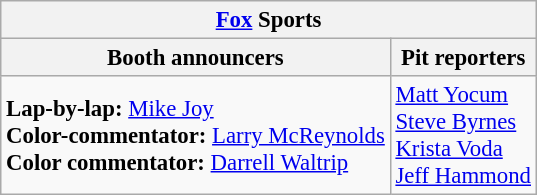<table class="wikitable" style="font-size: 95%;">
<tr>
<th colspan="2"><a href='#'>Fox</a> Sports</th>
</tr>
<tr>
<th>Booth announcers</th>
<th>Pit reporters</th>
</tr>
<tr>
<td><strong>Lap-by-lap:</strong> <a href='#'>Mike Joy</a><br><strong>Color-commentator:</strong> <a href='#'>Larry McReynolds</a><br><strong>Color commentator:</strong> <a href='#'>Darrell Waltrip</a></td>
<td><a href='#'>Matt Yocum</a><br><a href='#'>Steve Byrnes</a><br><a href='#'>Krista Voda</a><br><a href='#'>Jeff Hammond</a></td>
</tr>
</table>
